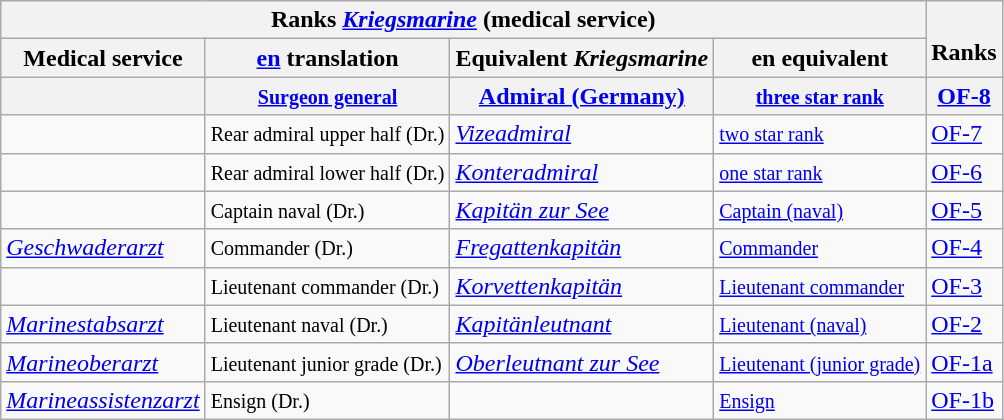<table class="wikitable">
<tr>
<th colspan="4">Ranks <em><a href='#'>Kriegsmarine</a></em> (medical service)</th>
<th rowspan="2"><br>Ranks</th>
</tr>
<tr align="center">
<th>Medical service</th>
<th><a href='#'>en</a> translation</th>
<th>Equivalent <em>Kriegsmarine</em></th>
<th>en equivalent</th>
</tr>
<tr>
<th><span><strong></strong></span></th>
<th><small><a href='#'>Surgeon general</a></small></th>
<th><a href='#'>Admiral (Germany)</a></th>
<th><small><a href='#'>three star rank</a></small></th>
<th><a href='#'>OF-8</a></th>
</tr>
<tr>
<td></td>
<td><small>Rear admiral upper half (Dr.)</small></td>
<td><em><a href='#'>Vizeadmiral</a></em></td>
<td><small><a href='#'>two star rank</a></small></td>
<td><a href='#'>OF-7</a></td>
</tr>
<tr>
<td></td>
<td><small>Rear admiral lower half (Dr.)</small></td>
<td><em><a href='#'>Konteradmiral</a></em></td>
<td><small><a href='#'>one star rank</a></small></td>
<td><a href='#'>OF-6</a></td>
</tr>
<tr>
<td></td>
<td><small>Captain naval (Dr.)</small></td>
<td><em><a href='#'>Kapitän zur See</a></em></td>
<td><small><a href='#'>Captain (naval)</a></small></td>
<td><a href='#'>OF-5</a></td>
</tr>
<tr>
<td><em><a href='#'>Geschwaderarzt</a></em></td>
<td><small>Commander (Dr.)</small></td>
<td><em><a href='#'>Fregattenkapitän</a></em></td>
<td><small><a href='#'>Commander</a></small></td>
<td><a href='#'>OF-4</a></td>
</tr>
<tr>
<td></td>
<td><small>Lieutenant commander (Dr.)</small></td>
<td><em><a href='#'>Korvettenkapitän</a></em></td>
<td><small><a href='#'>Lieutenant commander</a></small></td>
<td><a href='#'>OF-3</a></td>
</tr>
<tr>
<td><em><a href='#'>Marinestabsarzt</a></em></td>
<td><small>Lieutenant naval (Dr.)</small></td>
<td><em><a href='#'>Kapitänleutnant</a></em></td>
<td><small><a href='#'>Lieutenant (naval)</a></small></td>
<td><a href='#'>OF-2</a></td>
</tr>
<tr>
<td><em><a href='#'>Marineoberarzt</a></em></td>
<td><small> Lieutenant junior grade (Dr.)</small></td>
<td><em><a href='#'>Oberleutnant zur See</a></em></td>
<td><small><a href='#'>Lieutenant (junior grade)</a></small></td>
<td><a href='#'>OF-1a</a></td>
</tr>
<tr>
<td><em><a href='#'>Marineassistenzarzt</a></em></td>
<td><small>Ensign (Dr.)</small></td>
<td></td>
<td><small><a href='#'>Ensign</a></small></td>
<td><a href='#'>OF-1b</a></td>
</tr>
</table>
